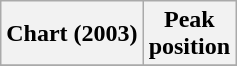<table class="wikitable sortable plainrowheaders" style="text-align:center">
<tr>
<th scope="col">Chart (2003)</th>
<th scope="col">Peak<br> position</th>
</tr>
<tr>
</tr>
</table>
